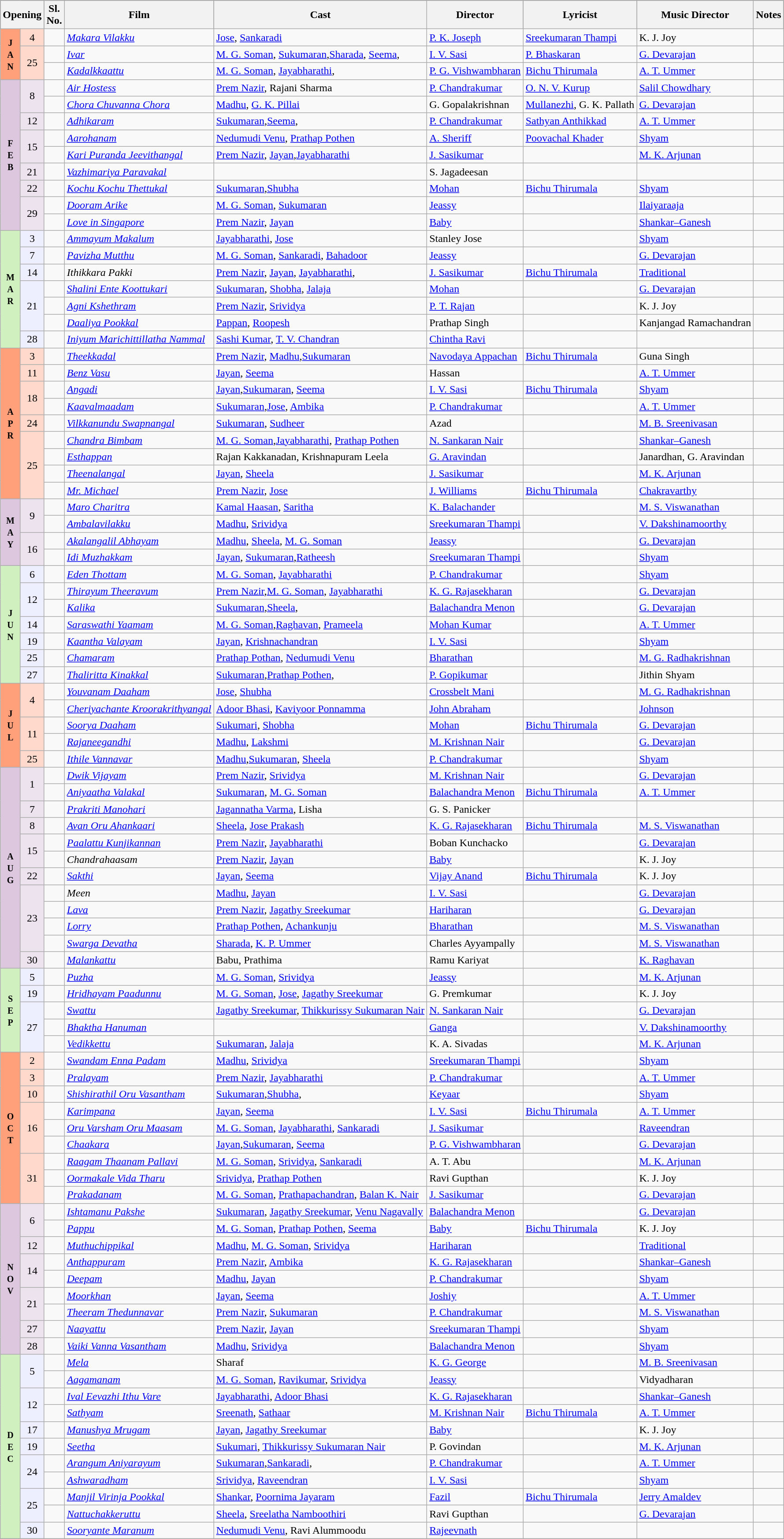<table class="wikitable sortable">
<tr style="background:#000;">
<th colspan='2'>Opening</th>
<th>Sl.<br>No.</th>
<th>Film</th>
<th>Cast</th>
<th>Director</th>
<th>Lyricist</th>
<th>Music Director</th>
<th>Notes</th>
</tr>
<tr>
<td rowspan="3" style="text-align:center; background:#ffa07a; textcolor:#000;"><small><strong>J<br>A<br>N</strong></small></td>
<td rowspan="1"  style="text-align:center; background:#ffdacc; textcolor:#000;">4</td>
<td valign="center"></td>
<td><em><a href='#'>Makara Vilakku</a></em></td>
<td><a href='#'>Jose</a>, <a href='#'>Sankaradi</a></td>
<td><a href='#'>P. K. Joseph</a></td>
<td><a href='#'>Sreekumaran Thampi</a></td>
<td>K. J. Joy</td>
<td></td>
</tr>
<tr>
<td rowspan="2"  style="text-align:center; background:#ffdacc; textcolor:#000;">25</td>
<td valign="center"></td>
<td><em><a href='#'>Ivar</a></em></td>
<td><a href='#'>M. G. Soman</a>, <a href='#'>Sukumaran</a>,<a href='#'>Sharada</a>, <a href='#'>Seema</a>,</td>
<td><a href='#'>I. V. Sasi</a></td>
<td><a href='#'>P. Bhaskaran</a></td>
<td><a href='#'>G. Devarajan</a></td>
<td></td>
</tr>
<tr>
<td valign="center"></td>
<td><em><a href='#'>Kadalkkaattu</a></em></td>
<td><a href='#'>M. G. Soman</a>, <a href='#'>Jayabharathi</a>,</td>
<td><a href='#'>P. G. Vishwambharan</a></td>
<td><a href='#'>Bichu Thirumala</a></td>
<td><a href='#'>A. T. Ummer</a></td>
<td></td>
</tr>
<tr>
<td rowspan="9" style="text-align:center; background:#dcc7df; textcolor:#000;"><small><strong>F<br>E<br>B</strong></small></td>
<td rowspan="2"  style="text-align:center; background:#ede3ef; textcolor:#000;">8</td>
<td valign="center"></td>
<td><em><a href='#'>Air Hostess</a></em></td>
<td><a href='#'>Prem Nazir</a>, Rajani Sharma</td>
<td><a href='#'>P. Chandrakumar</a></td>
<td><a href='#'>O. N. V. Kurup</a></td>
<td><a href='#'>Salil Chowdhary</a></td>
<td></td>
</tr>
<tr>
<td valign="center"></td>
<td><em><a href='#'>Chora Chuvanna Chora</a></em></td>
<td><a href='#'>Madhu</a>, <a href='#'>G. K. Pillai</a></td>
<td>G. Gopalakrishnan</td>
<td><a href='#'>Mullanezhi</a>, G. K. Pallath</td>
<td><a href='#'>G. Devarajan</a></td>
<td></td>
</tr>
<tr>
<td rowspan="1"  style="text-align:center; background:#ede3ef; textcolor:#000;">12</td>
<td valign="center"></td>
<td><em><a href='#'>Adhikaram</a></em></td>
<td><a href='#'>Sukumaran</a>,<a href='#'>Seema</a>,</td>
<td><a href='#'>P. Chandrakumar</a></td>
<td><a href='#'>Sathyan Anthikkad</a></td>
<td><a href='#'>A. T. Ummer</a></td>
<td></td>
</tr>
<tr>
<td rowspan="2"  style="text-align:center; background:#ede3ef; textcolor:#000;">15</td>
<td valign="center"></td>
<td><em><a href='#'>Aarohanam</a></em></td>
<td><a href='#'>Nedumudi Venu</a>, <a href='#'>Prathap Pothen</a></td>
<td><a href='#'>A. Sheriff</a></td>
<td><a href='#'>Poovachal Khader</a></td>
<td><a href='#'>Shyam</a></td>
<td></td>
</tr>
<tr>
<td valign="center"></td>
<td><em><a href='#'>Kari Puranda Jeevithangal</a></em></td>
<td><a href='#'>Prem Nazir</a>, <a href='#'>Jayan</a>,<a href='#'>Jayabharathi</a></td>
<td><a href='#'>J. Sasikumar</a></td>
<td></td>
<td><a href='#'>M. K. Arjunan</a></td>
<td></td>
</tr>
<tr>
<td rowspan="1"  style="text-align:center; background:#ede3ef; textcolor:#000;">21</td>
<td valign="center"></td>
<td><em><a href='#'>Vazhimariya Paravakal</a></em></td>
<td></td>
<td>S. Jagadeesan</td>
<td></td>
<td></td>
<td></td>
</tr>
<tr>
<td rowspan="1"  style="text-align:center; background:#ede3ef; textcolor:#000;">22</td>
<td valign="center"></td>
<td><em><a href='#'>Kochu Kochu Thettukal</a></em></td>
<td><a href='#'>Sukumaran</a>,<a href='#'>Shubha</a></td>
<td><a href='#'>Mohan</a></td>
<td><a href='#'>Bichu Thirumala</a></td>
<td><a href='#'>Shyam</a></td>
<td></td>
</tr>
<tr>
<td rowspan="2"  style="text-align:center; background:#ede3ef; textcolor:#000;">29</td>
<td valign="center"></td>
<td><em><a href='#'>Dooram Arike</a></em></td>
<td><a href='#'>M. G. Soman</a>, <a href='#'>Sukumaran</a></td>
<td><a href='#'>Jeassy</a></td>
<td></td>
<td><a href='#'>Ilaiyaraaja</a></td>
<td></td>
</tr>
<tr>
<td valign="center"></td>
<td><em><a href='#'>Love in Singapore</a></em></td>
<td><a href='#'>Prem Nazir</a>, <a href='#'>Jayan</a></td>
<td><a href='#'>Baby</a></td>
<td></td>
<td><a href='#'>Shankar–Ganesh</a></td>
<td></td>
</tr>
<tr>
<td rowspan="7" style="text-align:center; background:#d0f0c0; textcolor:#000;"><small><strong>M<br>A<br>R</strong></small></td>
<td rowspan="1"  style="text-align:center; background:#edefff; textcolor:#000;">3</td>
<td valign="center"></td>
<td><em><a href='#'>Ammayum Makalum</a></em></td>
<td><a href='#'>Jayabharathi</a>, <a href='#'>Jose</a></td>
<td>Stanley Jose</td>
<td></td>
<td><a href='#'>Shyam</a></td>
<td></td>
</tr>
<tr>
<td rowspan="1"  style="text-align:center; background:#edefff; textcolor:#000;">7</td>
<td valign="center"></td>
<td><em><a href='#'>Pavizha Mutthu</a></em></td>
<td><a href='#'>M. G. Soman</a>, <a href='#'>Sankaradi</a>, <a href='#'>Bahadoor</a></td>
<td><a href='#'>Jeassy</a></td>
<td></td>
<td><a href='#'>G. Devarajan</a></td>
<td></td>
</tr>
<tr>
<td rowspan="1"  style="text-align:center; background:#edefff; textcolor:#000;">14</td>
<td valign="center"></td>
<td><em>Ithikkara Pakki</em></td>
<td><a href='#'>Prem Nazir</a>, <a href='#'>Jayan</a>, <a href='#'>Jayabharathi</a>,</td>
<td><a href='#'>J. Sasikumar</a></td>
<td><a href='#'>Bichu Thirumala</a></td>
<td><a href='#'>Traditional</a></td>
<td></td>
</tr>
<tr>
<td rowspan="3"  style="text-align:center; background:#edefff; textcolor:#000;">21</td>
<td valign="center"></td>
<td><em><a href='#'>Shalini Ente Koottukari</a></em></td>
<td><a href='#'>Sukumaran</a>, <a href='#'>Shobha</a>, <a href='#'>Jalaja</a></td>
<td><a href='#'>Mohan</a></td>
<td></td>
<td><a href='#'>G. Devarajan</a></td>
<td></td>
</tr>
<tr>
<td valign="center"></td>
<td><em><a href='#'>Agni Kshethram</a></em></td>
<td><a href='#'>Prem Nazir</a>, <a href='#'>Srividya</a></td>
<td><a href='#'>P. T. Rajan</a></td>
<td></td>
<td>K. J. Joy</td>
<td></td>
</tr>
<tr>
<td valign="center"></td>
<td><em><a href='#'>Daaliya Pookkal</a></em></td>
<td><a href='#'>Pappan</a>, <a href='#'>Roopesh</a></td>
<td>Prathap Singh</td>
<td></td>
<td>Kanjangad Ramachandran</td>
<td></td>
</tr>
<tr>
<td rowspan="1"  style="text-align:center; background:#edefff; textcolor:#000;">28</td>
<td valign="center"></td>
<td><em><a href='#'>Iniyum Marichittillatha Nammal</a></em></td>
<td><a href='#'>Sashi Kumar</a>, <a href='#'>T. V. Chandran</a></td>
<td><a href='#'>Chintha Ravi</a></td>
<td></td>
<td></td>
<td></td>
</tr>
<tr>
<td rowspan="9" style="text-align:center; background:#ffa07a; textcolor:#000;"><small><strong>A<br>P<br>R</strong></small></td>
<td rowspan="1"  style="text-align:center; background:#ffdacc; textcolor:#000;">3</td>
<td valign="center"></td>
<td><em><a href='#'>Theekkadal</a></em></td>
<td><a href='#'>Prem Nazir</a>, <a href='#'>Madhu</a>,<a href='#'>Sukumaran</a></td>
<td><a href='#'>Navodaya Appachan</a></td>
<td><a href='#'>Bichu Thirumala</a></td>
<td>Guna Singh</td>
<td></td>
</tr>
<tr>
<td rowspan="1"  style="text-align:center; background:#ffdacc; textcolor:#000;">11</td>
<td valign="center"></td>
<td><em><a href='#'>Benz Vasu</a></em></td>
<td><a href='#'>Jayan</a>, <a href='#'>Seema</a></td>
<td>Hassan</td>
<td></td>
<td><a href='#'>A. T. Ummer</a></td>
<td></td>
</tr>
<tr>
<td rowspan="2"  style="text-align:center; background:#ffdacc; textcolor:#000;">18</td>
<td valign="center"></td>
<td><em><a href='#'>Angadi</a></em></td>
<td><a href='#'>Jayan</a>,<a href='#'>Sukumaran</a>, <a href='#'>Seema</a></td>
<td><a href='#'>I. V. Sasi</a></td>
<td><a href='#'>Bichu Thirumala</a></td>
<td><a href='#'>Shyam</a></td>
<td></td>
</tr>
<tr>
<td valign="center"></td>
<td><em><a href='#'>Kaavalmaadam</a></em></td>
<td><a href='#'>Sukumaran</a>,<a href='#'>Jose</a>, <a href='#'>Ambika</a></td>
<td><a href='#'>P. Chandrakumar</a></td>
<td></td>
<td><a href='#'>A. T. Ummer</a></td>
<td></td>
</tr>
<tr>
<td rowspan="1"  style="text-align:center; background:#ffdacc; textcolor:#000;">24</td>
<td valign="center"></td>
<td><em><a href='#'>Vilkkanundu Swapnangal</a></em></td>
<td><a href='#'>Sukumaran</a>, <a href='#'>Sudheer</a></td>
<td>Azad</td>
<td></td>
<td><a href='#'>M. B. Sreenivasan</a></td>
<td></td>
</tr>
<tr>
<td rowspan="4"  style="text-align:center; background:#ffdacc; textcolor:#000;">25</td>
<td valign="center"></td>
<td><em><a href='#'>Chandra Bimbam</a></em></td>
<td><a href='#'>M. G. Soman</a>,<a href='#'>Jayabharathi</a>,  <a href='#'>Prathap Pothen</a></td>
<td><a href='#'>N. Sankaran Nair</a></td>
<td></td>
<td><a href='#'>Shankar–Ganesh</a></td>
<td></td>
</tr>
<tr>
<td valign="center"></td>
<td><em><a href='#'>Esthappan</a></em></td>
<td>Rajan Kakkanadan, Krishnapuram Leela</td>
<td><a href='#'>G. Aravindan</a></td>
<td></td>
<td>Janardhan, G. Aravindan</td>
<td></td>
</tr>
<tr>
<td valign="center"></td>
<td><em><a href='#'>Theenalangal</a></em></td>
<td><a href='#'>Jayan</a>, <a href='#'>Sheela</a></td>
<td><a href='#'>J. Sasikumar</a></td>
<td></td>
<td><a href='#'>M. K. Arjunan</a></td>
<td></td>
</tr>
<tr>
<td valign="center"></td>
<td><em><a href='#'>Mr. Michael</a></em></td>
<td><a href='#'>Prem Nazir</a>, <a href='#'>Jose</a></td>
<td><a href='#'>J. Williams</a></td>
<td><a href='#'>Bichu Thirumala</a></td>
<td><a href='#'>Chakravarthy</a></td>
<td></td>
</tr>
<tr>
<td rowspan="4" style="text-align:center; background:#dcc7df; textcolor:#000;"><small><strong>M<br>A<br>Y</strong></small></td>
<td rowspan="2"  style="text-align:center; background:#ede3ef; textcolor:#000;">9</td>
<td valign="center"></td>
<td><em><a href='#'>Maro Charitra</a></em></td>
<td><a href='#'>Kamal Haasan</a>, <a href='#'>Saritha</a></td>
<td><a href='#'>K. Balachander</a></td>
<td></td>
<td><a href='#'>M. S. Viswanathan</a></td>
<td></td>
</tr>
<tr>
<td valign="center"></td>
<td><em><a href='#'>Ambalavilakku</a></em></td>
<td><a href='#'>Madhu</a>, <a href='#'>Srividya</a></td>
<td><a href='#'>Sreekumaran Thampi</a></td>
<td></td>
<td><a href='#'>V. Dakshinamoorthy</a></td>
<td></td>
</tr>
<tr>
<td rowspan="2"  style="text-align:center; background:#ede3ef; textcolor:#000;">16</td>
<td valign="center"></td>
<td><em><a href='#'>Akalangalil Abhayam</a></em></td>
<td><a href='#'>Madhu</a>, <a href='#'>Sheela</a>, <a href='#'>M. G. Soman</a></td>
<td><a href='#'>Jeassy</a></td>
<td></td>
<td><a href='#'>G. Devarajan</a></td>
<td></td>
</tr>
<tr>
<td valign="center"></td>
<td><em><a href='#'>Idi Muzhakkam</a></em></td>
<td><a href='#'>Jayan</a>, <a href='#'>Sukumaran</a>,<a href='#'>Ratheesh</a></td>
<td><a href='#'>Sreekumaran Thampi</a></td>
<td></td>
<td><a href='#'>Shyam</a></td>
<td></td>
</tr>
<tr>
<td rowspan="7" style="text-align:center; background:#d0f0c0; textcolor:#000;"><small><strong>J<br>U<br>N</strong></small></td>
<td rowspan="1"  style="text-align:center; background:#edefff; textcolor:#000;">6</td>
<td valign="center"></td>
<td><em><a href='#'>Eden Thottam</a></em></td>
<td><a href='#'>M. G. Soman</a>, <a href='#'>Jayabharathi</a></td>
<td><a href='#'>P. Chandrakumar</a></td>
<td></td>
<td><a href='#'>Shyam</a></td>
<td></td>
</tr>
<tr>
<td rowspan="2"  style="text-align:center; background:#edefff; textcolor:#000;">12</td>
<td valign="center"></td>
<td><em><a href='#'>Thirayum Theeravum</a></em></td>
<td><a href='#'>Prem Nazir</a>,<a href='#'>M. G. Soman</a>, <a href='#'>Jayabharathi</a></td>
<td><a href='#'>K. G. Rajasekharan</a></td>
<td></td>
<td><a href='#'>G. Devarajan</a></td>
<td></td>
</tr>
<tr>
<td valign="center"></td>
<td><em><a href='#'>Kalika</a></em></td>
<td><a href='#'>Sukumaran</a>,<a href='#'>Sheela</a>,</td>
<td><a href='#'>Balachandra Menon</a></td>
<td></td>
<td><a href='#'>G. Devarajan</a></td>
<td></td>
</tr>
<tr>
<td rowspan="1"  style="text-align:center; background:#edefff; textcolor:#000;">14</td>
<td valign="center"></td>
<td><em><a href='#'>Saraswathi Yaamam</a></em></td>
<td><a href='#'>M. G. Soman</a>,<a href='#'>Raghavan</a>, <a href='#'>Prameela</a></td>
<td><a href='#'>Mohan Kumar</a></td>
<td></td>
<td><a href='#'>A. T. Ummer</a></td>
<td></td>
</tr>
<tr>
<td rowspan="1"  style="text-align:center; background:#edefff; textcolor:#000;">19</td>
<td valign="center"></td>
<td><em><a href='#'>Kaantha Valayam</a></em></td>
<td><a href='#'>Jayan</a>, <a href='#'>Krishnachandran</a></td>
<td><a href='#'>I. V. Sasi</a></td>
<td></td>
<td><a href='#'>Shyam</a></td>
<td></td>
</tr>
<tr>
<td rowspan="1"  style="text-align:center; background:#edefff; textcolor:#000;">25</td>
<td valign="center"></td>
<td><em><a href='#'>Chamaram</a></em></td>
<td><a href='#'>Prathap Pothan</a>, <a href='#'>Nedumudi Venu</a></td>
<td><a href='#'>Bharathan</a></td>
<td></td>
<td><a href='#'>M. G. Radhakrishnan</a></td>
<td></td>
</tr>
<tr>
<td rowspan="1"  style="text-align:center; background:#edefff; textcolor:#000;">27</td>
<td valign="center"></td>
<td><em><a href='#'>Thaliritta Kinakkal</a></em></td>
<td><a href='#'>Sukumaran</a>,<a href='#'>Prathap Pothen</a>,</td>
<td><a href='#'>P. Gopikumar</a></td>
<td></td>
<td>Jithin Shyam</td>
<td></td>
</tr>
<tr>
<td rowspan="5" style="text-align:center; background:#ffa07a; textcolor:#000;"><small><strong>J<br>U<br>L</strong></small></td>
<td rowspan="2"  style="text-align:center; background:#ffdacc; textcolor:#000;">4</td>
<td valign="center"></td>
<td><em><a href='#'>Youvanam Daaham</a></em></td>
<td><a href='#'>Jose</a>, <a href='#'>Shubha</a></td>
<td><a href='#'>Crossbelt Mani</a></td>
<td></td>
<td><a href='#'>M. G. Radhakrishnan</a></td>
<td></td>
</tr>
<tr>
<td valign="center"></td>
<td><em><a href='#'>Cheriyachante Kroorakrithyangal</a></em></td>
<td><a href='#'>Adoor Bhasi</a>, <a href='#'>Kaviyoor Ponnamma</a></td>
<td><a href='#'>John Abraham</a></td>
<td></td>
<td><a href='#'>Johnson</a></td>
<td></td>
</tr>
<tr>
<td rowspan="2"  style="text-align:center; background:#ffdacc; textcolor:#000;">11</td>
<td valign="center"></td>
<td><em><a href='#'>Soorya Daaham</a></em></td>
<td><a href='#'>Sukumari</a>, <a href='#'>Shobha</a></td>
<td><a href='#'>Mohan</a></td>
<td><a href='#'>Bichu Thirumala</a></td>
<td><a href='#'>G. Devarajan</a></td>
<td></td>
</tr>
<tr>
<td valign="center"></td>
<td><em><a href='#'>Rajaneegandhi</a></em></td>
<td><a href='#'>Madhu</a>, <a href='#'>Lakshmi</a></td>
<td><a href='#'>M. Krishnan Nair</a></td>
<td></td>
<td><a href='#'>G. Devarajan</a></td>
<td></td>
</tr>
<tr>
<td rowspan="1"  style="text-align:center; background:#ffdacc; textcolor:#000;">25</td>
<td valign="center"></td>
<td><em><a href='#'>Ithile Vannavar</a></em></td>
<td><a href='#'>Madhu</a>,<a href='#'>Sukumaran</a>, <a href='#'>Sheela</a></td>
<td><a href='#'>P. Chandrakumar</a></td>
<td></td>
<td><a href='#'>Shyam</a></td>
<td></td>
</tr>
<tr>
<td rowspan="12" style="text-align:center; background:#dcc7df; textcolor:#000;"><small><strong>A<br>U<br>G</strong></small></td>
<td rowspan="2"  style="text-align:center; background:#ede3ef; textcolor:#000;">1</td>
<td valign="center"></td>
<td><em><a href='#'>Dwik Vijayam</a></em></td>
<td><a href='#'>Prem Nazir</a>, <a href='#'>Srividya</a></td>
<td><a href='#'>M. Krishnan Nair</a></td>
<td></td>
<td><a href='#'>G. Devarajan</a></td>
<td></td>
</tr>
<tr>
<td valign="center"></td>
<td><em><a href='#'>Aniyaatha Valakal</a></em></td>
<td><a href='#'>Sukumaran</a>, <a href='#'>M. G. Soman</a></td>
<td><a href='#'>Balachandra Menon</a></td>
<td><a href='#'>Bichu Thirumala</a></td>
<td><a href='#'>A. T. Ummer</a></td>
<td></td>
</tr>
<tr>
<td rowspan="1"  style="text-align:center; background:#ede3ef; textcolor:#000;">7</td>
<td valign="center"></td>
<td><em><a href='#'>Prakriti Manohari</a></em></td>
<td><a href='#'>Jagannatha Varma</a>, Lisha</td>
<td>G. S. Panicker</td>
<td></td>
<td></td>
<td></td>
</tr>
<tr>
<td rowspan="1"  style="text-align:center; background:#ede3ef; textcolor:#000;">8</td>
<td valign="center"></td>
<td><em><a href='#'>Avan Oru Ahankaari</a></em></td>
<td><a href='#'>Sheela</a>, <a href='#'>Jose Prakash</a></td>
<td><a href='#'>K. G. Rajasekharan</a></td>
<td><a href='#'>Bichu Thirumala</a></td>
<td><a href='#'>M. S. Viswanathan</a></td>
<td></td>
</tr>
<tr>
<td rowspan="2"  style="text-align:center; background:#ede3ef; textcolor:#000;">15</td>
<td valign="center"></td>
<td><em><a href='#'>Paalattu Kunjikannan</a></em></td>
<td><a href='#'>Prem Nazir</a>, <a href='#'>Jayabharathi</a></td>
<td>Boban Kunchacko</td>
<td></td>
<td><a href='#'>G. Devarajan</a></td>
<td></td>
</tr>
<tr>
<td valign="center"></td>
<td><em>Chandrahaasam</em></td>
<td><a href='#'>Prem Nazir</a>, <a href='#'>Jayan</a></td>
<td><a href='#'>Baby</a></td>
<td></td>
<td>K. J. Joy</td>
<td></td>
</tr>
<tr>
<td rowspan="1"  style="text-align:center; background:#ede3ef; textcolor:#000;">22</td>
<td valign="center"></td>
<td><em><a href='#'>Sakthi</a></em></td>
<td><a href='#'>Jayan</a>, <a href='#'>Seema</a></td>
<td><a href='#'>Vijay Anand</a></td>
<td><a href='#'>Bichu Thirumala</a></td>
<td>K. J. Joy</td>
<td></td>
</tr>
<tr>
<td rowspan="4"  style="text-align:center; background:#ede3ef; textcolor:#000;">23</td>
<td valign="center"></td>
<td><em>Meen</em></td>
<td><a href='#'>Madhu</a>, <a href='#'>Jayan</a></td>
<td><a href='#'>I. V. Sasi</a></td>
<td></td>
<td><a href='#'>G. Devarajan</a></td>
<td></td>
</tr>
<tr>
<td valign="center"></td>
<td><em><a href='#'>Lava</a></em></td>
<td><a href='#'>Prem Nazir</a>, <a href='#'>Jagathy Sreekumar</a></td>
<td><a href='#'>Hariharan</a></td>
<td></td>
<td><a href='#'>G. Devarajan</a></td>
<td></td>
</tr>
<tr>
<td valign="center"></td>
<td><em><a href='#'>Lorry</a></em></td>
<td><a href='#'>Prathap Pothen</a>, <a href='#'>Achankunju</a></td>
<td><a href='#'>Bharathan</a></td>
<td></td>
<td><a href='#'>M. S. Viswanathan</a></td>
<td></td>
</tr>
<tr>
<td valign="center"></td>
<td><em><a href='#'>Swarga Devatha</a></em></td>
<td><a href='#'>Sharada</a>, <a href='#'>K. P. Ummer</a></td>
<td>Charles Ayyampally</td>
<td></td>
<td><a href='#'>M. S. Viswanathan</a></td>
<td></td>
</tr>
<tr>
<td rowspan="1"  style="text-align:center; background:#ede3ef; textcolor:#000;">30</td>
<td valign="center"></td>
<td><em><a href='#'>Malankattu</a></em></td>
<td>Babu, Prathima</td>
<td>Ramu Kariyat</td>
<td></td>
<td><a href='#'>K. Raghavan</a></td>
<td></td>
</tr>
<tr>
<td rowspan="5" style="text-align:center; background:#d0f0c0; textcolor:#000;"><small><strong>S<br>E<br>P</strong></small></td>
<td rowspan="1"  style="text-align:center; background:#edefff; textcolor:#000;">5</td>
<td valign="center"></td>
<td><em><a href='#'>Puzha</a></em></td>
<td><a href='#'>M. G. Soman</a>, <a href='#'>Srividya</a></td>
<td><a href='#'>Jeassy</a></td>
<td></td>
<td><a href='#'>M. K. Arjunan</a></td>
<td></td>
</tr>
<tr>
<td rowspan="1"  style="text-align:center; background:#edefff; textcolor:#000;">19</td>
<td valign="center"></td>
<td><em><a href='#'>Hridhayam Paadunnu</a></em></td>
<td><a href='#'>M. G. Soman</a>, <a href='#'>Jose</a>, <a href='#'>Jagathy Sreekumar</a></td>
<td>G. Premkumar</td>
<td></td>
<td>K. J. Joy</td>
<td></td>
</tr>
<tr>
<td rowspan="3"  style="text-align:center; background:#edefff; textcolor:#000;">27</td>
<td valign="center"></td>
<td><em><a href='#'>Swattu</a></em></td>
<td><a href='#'>Jagathy Sreekumar</a>, <a href='#'>Thikkurissy Sukumaran Nair</a></td>
<td><a href='#'>N. Sankaran Nair</a></td>
<td></td>
<td><a href='#'>G. Devarajan</a></td>
<td></td>
</tr>
<tr>
<td valign="center"></td>
<td><em><a href='#'>Bhaktha Hanuman</a></em></td>
<td></td>
<td><a href='#'>Ganga</a></td>
<td></td>
<td><a href='#'>V. Dakshinamoorthy</a></td>
<td></td>
</tr>
<tr>
<td valign="center"></td>
<td><em><a href='#'>Vedikkettu</a></em></td>
<td><a href='#'>Sukumaran</a>, <a href='#'>Jalaja</a></td>
<td>K. A. Sivadas</td>
<td></td>
<td><a href='#'>M. K. Arjunan</a></td>
<td></td>
</tr>
<tr>
<td rowspan="9" style="text-align:center; background:#ffa07a; textcolor:#000;"><small><strong>O<br>C<br>T</strong></small></td>
<td rowspan="1"  style="text-align:center; background:#ffdacc; textcolor:#000;">2</td>
<td valign="center"></td>
<td><em><a href='#'>Swandam Enna Padam</a></em></td>
<td><a href='#'>Madhu</a>, <a href='#'>Srividya</a></td>
<td><a href='#'>Sreekumaran Thampi</a></td>
<td></td>
<td><a href='#'>Shyam</a></td>
<td></td>
</tr>
<tr>
<td rowspan="1"  style="text-align:center; background:#ffdacc; textcolor:#000;">3</td>
<td valign="center"></td>
<td><em><a href='#'>Pralayam</a></em></td>
<td><a href='#'>Prem Nazir</a>, <a href='#'>Jayabharathi</a></td>
<td><a href='#'>P. Chandrakumar</a></td>
<td></td>
<td><a href='#'>A. T. Ummer</a></td>
<td></td>
</tr>
<tr>
<td rowspan="1"  style="text-align:center; background:#ffdacc; textcolor:#000;">10</td>
<td valign="center"></td>
<td><em><a href='#'>Shishirathil Oru Vasantham</a></em></td>
<td><a href='#'>Sukumaran</a>,<a href='#'>Shubha</a>,</td>
<td><a href='#'>Keyaar</a></td>
<td></td>
<td><a href='#'>Shyam</a></td>
<td></td>
</tr>
<tr>
<td rowspan="3"  style="text-align:center; background:#ffdacc; textcolor:#000;">16</td>
<td valign="center"></td>
<td><em><a href='#'>Karimpana</a></em></td>
<td><a href='#'>Jayan</a>, <a href='#'>Seema</a></td>
<td><a href='#'>I. V. Sasi</a></td>
<td><a href='#'>Bichu Thirumala</a></td>
<td><a href='#'>A. T. Ummer</a></td>
<td></td>
</tr>
<tr>
<td valign="center"></td>
<td><em><a href='#'>Oru Varsham Oru Maasam</a></em></td>
<td><a href='#'>M. G. Soman</a>, <a href='#'>Jayabharathi</a>, <a href='#'>Sankaradi</a></td>
<td><a href='#'>J. Sasikumar</a></td>
<td></td>
<td><a href='#'>Raveendran</a></td>
<td></td>
</tr>
<tr>
<td valign="center"></td>
<td><em><a href='#'>Chaakara</a></em></td>
<td><a href='#'>Jayan</a>,<a href='#'>Sukumaran</a>, <a href='#'>Seema</a></td>
<td><a href='#'>P. G. Vishwambharan</a></td>
<td></td>
<td><a href='#'>G. Devarajan</a></td>
<td></td>
</tr>
<tr>
<td rowspan="3"  style="text-align:center; background:#ffdacc; textcolor:#000;">31</td>
<td valign="center"></td>
<td><em><a href='#'>Raagam Thaanam Pallavi</a></em></td>
<td><a href='#'>M. G. Soman</a>, <a href='#'>Srividya</a>, <a href='#'>Sankaradi</a></td>
<td>A. T. Abu</td>
<td></td>
<td><a href='#'>M. K. Arjunan</a></td>
<td></td>
</tr>
<tr>
<td valign="center"></td>
<td><em><a href='#'>Oormakale Vida Tharu</a></em></td>
<td><a href='#'>Srividya</a>, <a href='#'>Prathap Pothen</a></td>
<td>Ravi Gupthan</td>
<td></td>
<td>K. J. Joy</td>
<td></td>
</tr>
<tr>
<td valign="center"></td>
<td><em><a href='#'>Prakadanam</a></em></td>
<td><a href='#'>M. G. Soman</a>, <a href='#'>Prathapachandran</a>, <a href='#'>Balan K. Nair</a></td>
<td><a href='#'>J. Sasikumar</a></td>
<td></td>
<td><a href='#'>G. Devarajan</a></td>
<td></td>
</tr>
<tr>
<td rowspan="9" style="text-align:center; background:#dcc7df; textcolor:#000;"><small><strong>N<br>O<br>V</strong></small></td>
<td rowspan="2"  style="text-align:center; background:#ede3ef; textcolor:#000;">6</td>
<td valign="center"></td>
<td><em><a href='#'>Ishtamanu Pakshe</a></em></td>
<td><a href='#'>Sukumaran</a>, <a href='#'>Jagathy Sreekumar</a>, <a href='#'>Venu Nagavally</a></td>
<td><a href='#'>Balachandra Menon</a></td>
<td></td>
<td><a href='#'>G. Devarajan</a></td>
<td></td>
</tr>
<tr>
<td valign="center"></td>
<td><em><a href='#'>Pappu</a></em></td>
<td><a href='#'>M. G. Soman</a>, <a href='#'>Prathap Pothen</a>, <a href='#'>Seema</a></td>
<td><a href='#'>Baby</a></td>
<td><a href='#'>Bichu Thirumala</a></td>
<td>K. J. Joy</td>
<td></td>
</tr>
<tr>
<td rowspan="1"  style="text-align:center; background:#ede3ef; textcolor:#000;">12</td>
<td valign="center"></td>
<td><em><a href='#'>Muthuchippikal</a></em></td>
<td><a href='#'>Madhu</a>, <a href='#'>M. G. Soman</a>, <a href='#'>Srividya</a></td>
<td><a href='#'>Hariharan</a></td>
<td></td>
<td><a href='#'>Traditional</a></td>
<td></td>
</tr>
<tr>
<td rowspan="2"  style="text-align:center; background:#ede3ef; textcolor:#000;">14</td>
<td valign="center"></td>
<td><em><a href='#'>Anthappuram</a></em></td>
<td><a href='#'>Prem Nazir</a>, <a href='#'>Ambika</a></td>
<td><a href='#'>K. G. Rajasekharan</a></td>
<td></td>
<td><a href='#'>Shankar–Ganesh</a></td>
<td></td>
</tr>
<tr>
<td valign="center"></td>
<td><em><a href='#'>Deepam</a></em></td>
<td><a href='#'>Madhu</a>, <a href='#'>Jayan</a></td>
<td><a href='#'>P. Chandrakumar</a></td>
<td></td>
<td><a href='#'>Shyam</a></td>
<td></td>
</tr>
<tr>
<td rowspan="2"  style="text-align:center; background:#ede3ef; textcolor:#000;">21</td>
<td valign="center"></td>
<td><em><a href='#'>Moorkhan</a></em></td>
<td><a href='#'>Jayan</a>, <a href='#'>Seema</a></td>
<td><a href='#'>Joshiy</a></td>
<td></td>
<td><a href='#'>A. T. Ummer</a></td>
<td></td>
</tr>
<tr>
<td valign="center"></td>
<td><em><a href='#'>Theeram Thedunnavar</a></em></td>
<td><a href='#'>Prem Nazir</a>, <a href='#'>Sukumaran</a></td>
<td><a href='#'>P. Chandrakumar</a></td>
<td></td>
<td><a href='#'>M. S. Viswanathan</a></td>
<td></td>
</tr>
<tr>
<td rowspan="1"  style="text-align:center; background:#ede3ef; textcolor:#000;">27</td>
<td valign="center"></td>
<td><em><a href='#'>Naayattu</a></em></td>
<td><a href='#'>Prem Nazir</a>, <a href='#'>Jayan</a></td>
<td><a href='#'>Sreekumaran Thampi</a></td>
<td></td>
<td><a href='#'>Shyam</a></td>
<td></td>
</tr>
<tr>
<td rowspan="1"  style="text-align:center; background:#ede3ef; textcolor:#000;">28</td>
<td valign="center"></td>
<td><em><a href='#'>Vaiki Vanna Vasantham</a></em></td>
<td><a href='#'>Madhu</a>, <a href='#'>Srividya</a></td>
<td><a href='#'>Balachandra Menon</a></td>
<td></td>
<td><a href='#'>Shyam</a></td>
<td></td>
</tr>
<tr>
<td rowspan="11" style="text-align:center; background:#d0f0c0; textcolor:#000;"><small><strong>D<br>E<br>C</strong></small></td>
<td rowspan="2"  style="text-align:center; background:#edefff; textcolor:#000;">5</td>
<td valign="center"></td>
<td><em><a href='#'>Mela</a></em></td>
<td>Sharaf</td>
<td><a href='#'>K. G. George</a></td>
<td></td>
<td><a href='#'>M. B. Sreenivasan</a></td>
<td></td>
</tr>
<tr>
<td valign="center"></td>
<td><em><a href='#'>Aagamanam</a></em></td>
<td><a href='#'>M. G. Soman</a>, <a href='#'>Ravikumar</a>, <a href='#'>Srividya</a></td>
<td><a href='#'>Jeassy</a></td>
<td></td>
<td>Vidyadharan</td>
<td></td>
</tr>
<tr>
<td rowspan="2"  style="text-align:center; background:#edefff; textcolor:#000;">12</td>
<td valign="center"></td>
<td><em><a href='#'>Ival Eevazhi Ithu Vare</a></em></td>
<td><a href='#'>Jayabharathi</a>, <a href='#'>Adoor Bhasi</a></td>
<td><a href='#'>K. G. Rajasekharan</a></td>
<td></td>
<td><a href='#'>Shankar–Ganesh</a></td>
<td></td>
</tr>
<tr>
<td valign="center"></td>
<td><em><a href='#'>Sathyam</a></em></td>
<td><a href='#'>Sreenath</a>, <a href='#'>Sathaar</a></td>
<td><a href='#'>M. Krishnan Nair</a></td>
<td><a href='#'>Bichu Thirumala</a></td>
<td><a href='#'>A. T. Ummer</a></td>
<td></td>
</tr>
<tr>
<td rowspan="1"  style="text-align:center; background:#edefff; textcolor:#000;">17</td>
<td valign="center"></td>
<td><em><a href='#'>Manushya Mrugam</a></em></td>
<td><a href='#'>Jayan</a>, <a href='#'>Jagathy Sreekumar</a></td>
<td><a href='#'>Baby</a></td>
<td></td>
<td>K. J. Joy</td>
<td></td>
</tr>
<tr>
<td rowspan="1"  style="text-align:center; background:#edefff; textcolor:#000;">19</td>
<td valign="center"></td>
<td><em><a href='#'>Seetha</a></em></td>
<td><a href='#'>Sukumari</a>, <a href='#'>Thikkurissy Sukumaran Nair</a></td>
<td>P. Govindan</td>
<td></td>
<td><a href='#'>M. K. Arjunan</a></td>
<td></td>
</tr>
<tr>
<td rowspan="2"  style="text-align:center; background:#edefff; textcolor:#000;">24</td>
<td valign="center"></td>
<td><em><a href='#'>Arangum Aniyarayum</a></em></td>
<td><a href='#'>Sukumaran</a>,<a href='#'>Sankaradi</a>,</td>
<td><a href='#'>P. Chandrakumar</a></td>
<td></td>
<td><a href='#'>A. T. Ummer</a></td>
<td></td>
</tr>
<tr>
<td valign="center"></td>
<td><em><a href='#'>Ashwaradham</a></em></td>
<td><a href='#'>Srividya</a>, <a href='#'>Raveendran</a></td>
<td><a href='#'>I. V. Sasi</a></td>
<td></td>
<td><a href='#'>Shyam</a></td>
<td></td>
</tr>
<tr>
<td rowspan="2"  style="text-align:center; background:#edefff; textcolor:#000;">25</td>
<td valign="center"></td>
<td><em><a href='#'>Manjil Virinja Pookkal</a></em></td>
<td><a href='#'>Shankar</a>, <a href='#'>Poornima Jayaram</a></td>
<td><a href='#'>Fazil</a></td>
<td><a href='#'>Bichu Thirumala</a></td>
<td><a href='#'>Jerry Amaldev</a></td>
<td></td>
</tr>
<tr>
<td valign="center"></td>
<td><em><a href='#'>Nattuchakkeruttu</a></em></td>
<td><a href='#'>Sheela</a>, <a href='#'>Sreelatha Namboothiri</a></td>
<td>Ravi Gupthan</td>
<td></td>
<td><a href='#'>G. Devarajan</a></td>
<td></td>
</tr>
<tr>
<td rowspan="1"  style="text-align:center; background:#edefff; textcolor:#000;">30</td>
<td valign="center"></td>
<td><em><a href='#'>Sooryante Maranum</a></em></td>
<td><a href='#'>Nedumudi Venu</a>, Ravi Alummoodu</td>
<td><a href='#'>Rajeevnath</a></td>
<td></td>
<td></td>
<td></td>
</tr>
<tr>
</tr>
</table>
